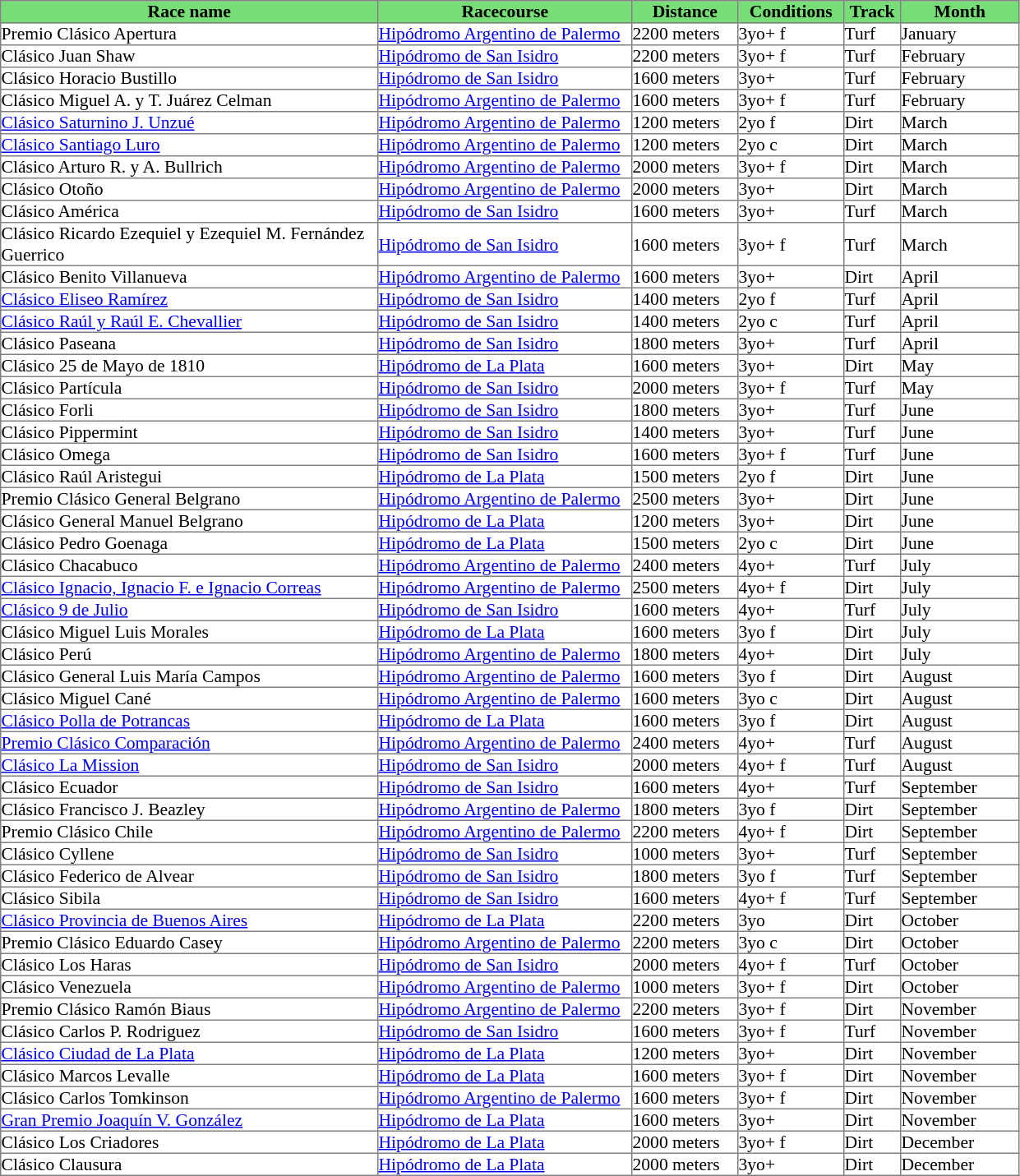<table class = "sortable" | border="1" cellpadding="0" style="border-collapse: collapse; font-size:90%">
<tr bgcolor="#77dd77" align="center">
<th>Race name</th>
<th>Racecourse</th>
<th>Distance</th>
<th>Conditions</th>
<th>Track</th>
<th>Month</th>
</tr>
<tr>
<td width="305">Premio Clásico Apertura</td>
<td width="205"><a href='#'>Hipódromo Argentino de Palermo</a></td>
<td width="85">2200 meters</td>
<td width="85">3yo+ f</td>
<td width="45">Turf</td>
<td width="95">January</td>
</tr>
<tr>
<td>Clásico Juan Shaw</td>
<td><a href='#'>Hipódromo de San Isidro</a></td>
<td>2200 meters</td>
<td>3yo+ f</td>
<td>Turf</td>
<td>February</td>
</tr>
<tr>
<td>Clásico Horacio Bustillo</td>
<td><a href='#'>Hipódromo de San Isidro</a></td>
<td>1600 meters</td>
<td>3yo+</td>
<td>Turf</td>
<td>February</td>
</tr>
<tr>
<td>Clásico Miguel A. y T. Juárez Celman</td>
<td><a href='#'>Hipódromo Argentino de Palermo</a></td>
<td>1600 meters</td>
<td>3yo+ f</td>
<td>Turf</td>
<td>February</td>
</tr>
<tr>
<td><a href='#'>Clásico Saturnino J. Unzué</a></td>
<td><a href='#'>Hipódromo Argentino de Palermo</a></td>
<td>1200 meters</td>
<td>2yo f</td>
<td>Dirt</td>
<td>March</td>
</tr>
<tr>
<td><a href='#'>Clásico Santiago Luro</a></td>
<td><a href='#'>Hipódromo Argentino de Palermo</a></td>
<td>1200 meters</td>
<td>2yo c</td>
<td>Dirt</td>
<td>March</td>
</tr>
<tr>
<td>Clásico Arturo R. y A. Bullrich</td>
<td><a href='#'>Hipódromo Argentino de Palermo</a></td>
<td>2000 meters</td>
<td>3yo+ f</td>
<td>Dirt</td>
<td>March</td>
</tr>
<tr>
<td>Clásico Otoño</td>
<td><a href='#'>Hipódromo Argentino de Palermo</a></td>
<td>2000 meters</td>
<td>3yo+</td>
<td>Dirt</td>
<td>March</td>
</tr>
<tr>
<td>Clásico América</td>
<td><a href='#'>Hipódromo de San Isidro</a></td>
<td>1600 meters</td>
<td>3yo+</td>
<td>Turf</td>
<td>March</td>
</tr>
<tr>
<td>Clásico Ricardo Ezequiel y Ezequiel M. Fernández Guerrico</td>
<td><a href='#'>Hipódromo de San Isidro</a></td>
<td>1600 meters</td>
<td>3yo+ f</td>
<td>Turf</td>
<td>March</td>
</tr>
<tr>
<td>Clásico Benito Villanueva</td>
<td><a href='#'>Hipódromo Argentino de Palermo</a></td>
<td>1600 meters</td>
<td>3yo+</td>
<td>Dirt</td>
<td>April</td>
</tr>
<tr>
<td><a href='#'>Clásico Eliseo Ramírez</a></td>
<td><a href='#'>Hipódromo de San Isidro</a></td>
<td>1400 meters</td>
<td>2yo f</td>
<td>Turf</td>
<td>April</td>
</tr>
<tr>
<td><a href='#'>Clásico Raúl y Raúl E. Chevallier</a></td>
<td><a href='#'>Hipódromo de San Isidro</a></td>
<td>1400 meters</td>
<td>2yo c</td>
<td>Turf</td>
<td>April</td>
</tr>
<tr>
<td>Clásico Paseana</td>
<td><a href='#'>Hipódromo de San Isidro</a></td>
<td>1800 meters</td>
<td>3yo+</td>
<td>Turf</td>
<td>April</td>
</tr>
<tr>
<td>Clásico 25 de Mayo de 1810</td>
<td><a href='#'>Hipódromo de La Plata</a></td>
<td>1600 meters</td>
<td>3yo+</td>
<td>Dirt</td>
<td>May</td>
</tr>
<tr>
<td>Clásico Partícula</td>
<td><a href='#'>Hipódromo de San Isidro</a></td>
<td>2000 meters</td>
<td>3yo+ f</td>
<td>Turf</td>
<td>May</td>
</tr>
<tr>
<td>Clásico Forli</td>
<td><a href='#'>Hipódromo de San Isidro</a></td>
<td>1800 meters</td>
<td>3yo+</td>
<td>Turf</td>
<td>June</td>
</tr>
<tr>
<td>Clásico Pippermint</td>
<td><a href='#'>Hipódromo de San Isidro</a></td>
<td>1400 meters</td>
<td>3yo+</td>
<td>Turf</td>
<td>June</td>
</tr>
<tr>
<td>Clásico Omega</td>
<td><a href='#'>Hipódromo de San Isidro</a></td>
<td>1600 meters</td>
<td>3yo+ f</td>
<td>Turf</td>
<td>June</td>
</tr>
<tr>
<td>Clásico Raúl Aristegui</td>
<td><a href='#'>Hipódromo de La Plata</a></td>
<td>1500 meters</td>
<td>2yo f</td>
<td>Dirt</td>
<td>June</td>
</tr>
<tr>
<td>Premio Clásico General Belgrano</td>
<td><a href='#'>Hipódromo Argentino de Palermo</a></td>
<td>2500 meters</td>
<td>3yo+</td>
<td>Dirt</td>
<td>June</td>
</tr>
<tr>
<td>Clásico General Manuel Belgrano</td>
<td><a href='#'>Hipódromo de La Plata</a></td>
<td>1200 meters</td>
<td>3yo+</td>
<td>Dirt</td>
<td>June</td>
</tr>
<tr>
<td>Clásico Pedro Goenaga</td>
<td><a href='#'>Hipódromo de La Plata</a></td>
<td>1500 meters</td>
<td>2yo c</td>
<td>Dirt</td>
<td>June</td>
</tr>
<tr>
<td>Clásico Chacabuco</td>
<td><a href='#'>Hipódromo Argentino de Palermo</a></td>
<td>2400 meters</td>
<td>4yo+</td>
<td>Turf</td>
<td>July</td>
</tr>
<tr>
<td><a href='#'>Clásico Ignacio, Ignacio F. e Ignacio Correas</a></td>
<td><a href='#'>Hipódromo Argentino de Palermo</a></td>
<td>2500 meters</td>
<td>4yo+ f</td>
<td>Dirt</td>
<td>July</td>
</tr>
<tr>
<td><a href='#'>Clásico 9 de Julio</a></td>
<td><a href='#'>Hipódromo de San Isidro</a></td>
<td>1600 meters</td>
<td>4yo+</td>
<td>Turf</td>
<td>July</td>
</tr>
<tr>
<td>Clásico Miguel Luis Morales</td>
<td><a href='#'>Hipódromo de La Plata</a></td>
<td>1600 meters</td>
<td>3yo f</td>
<td>Dirt</td>
<td>July</td>
</tr>
<tr>
<td>Clásico Perú</td>
<td><a href='#'>Hipódromo Argentino de Palermo</a></td>
<td>1800 meters</td>
<td>4yo+</td>
<td>Dirt</td>
<td>July</td>
</tr>
<tr>
<td>Clásico General Luis María Campos</td>
<td><a href='#'>Hipódromo Argentino de Palermo</a></td>
<td>1600 meters</td>
<td>3yo f</td>
<td>Dirt</td>
<td>August</td>
</tr>
<tr>
<td>Clásico Miguel Cané</td>
<td><a href='#'>Hipódromo Argentino de Palermo</a></td>
<td>1600 meters</td>
<td>3yo c</td>
<td>Dirt</td>
<td>August</td>
</tr>
<tr>
<td><a href='#'>Clásico Polla de Potrancas</a></td>
<td><a href='#'>Hipódromo de La Plata</a></td>
<td>1600 meters</td>
<td>3yo f</td>
<td>Dirt</td>
<td>August</td>
</tr>
<tr>
<td><a href='#'>Premio Clásico Comparación</a></td>
<td><a href='#'>Hipódromo Argentino de Palermo</a></td>
<td>2400 meters</td>
<td>4yo+</td>
<td>Turf</td>
<td>August</td>
</tr>
<tr>
<td><a href='#'>Clásico La Mission</a></td>
<td><a href='#'>Hipódromo de San Isidro</a></td>
<td>2000 meters</td>
<td>4yo+ f</td>
<td>Turf</td>
<td>August</td>
</tr>
<tr>
<td>Clásico Ecuador</td>
<td><a href='#'>Hipódromo de San Isidro</a></td>
<td>1600 meters</td>
<td>4yo+</td>
<td>Turf</td>
<td>September</td>
</tr>
<tr>
<td>Clásico Francisco J. Beazley</td>
<td><a href='#'>Hipódromo Argentino de Palermo</a></td>
<td>1800 meters</td>
<td>3yo f</td>
<td>Dirt</td>
<td>September</td>
</tr>
<tr>
<td>Premio Clásico Chile</td>
<td><a href='#'>Hipódromo Argentino de Palermo</a></td>
<td>2200 meters</td>
<td>4yo+ f</td>
<td>Dirt</td>
<td>September</td>
</tr>
<tr>
<td>Clásico Cyllene</td>
<td><a href='#'>Hipódromo de San Isidro</a></td>
<td>1000 meters</td>
<td>3yo+</td>
<td>Turf</td>
<td>September</td>
</tr>
<tr>
<td>Clásico Federico de Alvear</td>
<td><a href='#'>Hipódromo de San Isidro</a></td>
<td>1800 meters</td>
<td>3yo f</td>
<td>Turf</td>
<td>September</td>
</tr>
<tr>
<td>Clásico Sibila</td>
<td><a href='#'>Hipódromo de San Isidro</a></td>
<td>1600 meters</td>
<td>4yo+ f</td>
<td>Turf</td>
<td>September</td>
</tr>
<tr>
<td><a href='#'>Clásico Provincia de Buenos Aires</a></td>
<td><a href='#'>Hipódromo de La Plata</a></td>
<td>2200 meters</td>
<td>3yo</td>
<td>Dirt</td>
<td>October</td>
</tr>
<tr>
<td>Premio Clásico Eduardo Casey</td>
<td><a href='#'>Hipódromo Argentino de Palermo</a></td>
<td>2200 meters</td>
<td>3yo c</td>
<td>Dirt</td>
<td>October</td>
</tr>
<tr>
<td>Clásico Los Haras</td>
<td><a href='#'>Hipódromo de San Isidro</a></td>
<td>2000 meters</td>
<td>4yo+ f</td>
<td>Turf</td>
<td>October</td>
</tr>
<tr>
<td>Clásico Venezuela</td>
<td><a href='#'>Hipódromo Argentino de Palermo</a></td>
<td>1000 meters</td>
<td>3yo+ f</td>
<td>Dirt</td>
<td>October</td>
</tr>
<tr>
<td>Premio Clásico Ramón Biaus</td>
<td><a href='#'>Hipódromo Argentino de Palermo</a></td>
<td>2200 meters</td>
<td>3yo+ f</td>
<td>Dirt</td>
<td>November</td>
</tr>
<tr>
<td>Clásico Carlos P. Rodriguez</td>
<td><a href='#'>Hipódromo de San Isidro</a></td>
<td>1600 meters</td>
<td>3yo+ f</td>
<td>Turf</td>
<td>November</td>
</tr>
<tr>
<td><a href='#'>Clásico Ciudad de La Plata</a></td>
<td><a href='#'>Hipódromo de La Plata</a></td>
<td>1200 meters</td>
<td>3yo+</td>
<td>Dirt</td>
<td>November</td>
</tr>
<tr>
<td>Clásico Marcos Levalle</td>
<td><a href='#'>Hipódromo de La Plata</a></td>
<td>1600 meters</td>
<td>3yo+ f</td>
<td>Dirt</td>
<td>November</td>
</tr>
<tr>
<td>Clásico Carlos Tomkinson</td>
<td><a href='#'>Hipódromo Argentino de Palermo</a></td>
<td>1600 meters</td>
<td>3yo+ f</td>
<td>Dirt</td>
<td>November</td>
</tr>
<tr>
<td><a href='#'>Gran Premio Joaquín V. González</a></td>
<td><a href='#'>Hipódromo de La Plata</a></td>
<td>1600 meters</td>
<td>3yo+</td>
<td>Dirt</td>
<td>November</td>
</tr>
<tr>
<td>Clásico Los Criadores</td>
<td><a href='#'>Hipódromo de La Plata</a></td>
<td>2000 meters</td>
<td>3yo+ f</td>
<td>Dirt</td>
<td>December</td>
</tr>
<tr>
<td>Clásico Clausura</td>
<td><a href='#'>Hipódromo de La Plata</a></td>
<td>2000 meters</td>
<td>3yo+</td>
<td>Dirt</td>
<td>December</td>
</tr>
</table>
